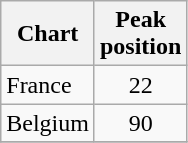<table class="wikitable">
<tr>
<th>Chart</th>
<th>Peak<br>position</th>
</tr>
<tr>
<td>France</td>
<td align="center">22</td>
</tr>
<tr>
<td>Belgium</td>
<td align="center">90</td>
</tr>
<tr>
</tr>
</table>
